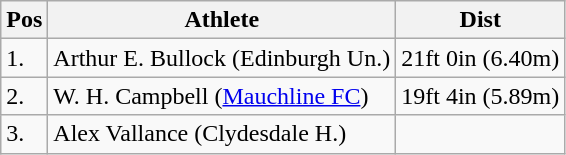<table class="wikitable">
<tr>
<th>Pos</th>
<th>Athlete</th>
<th>Dist</th>
</tr>
<tr>
<td>1.</td>
<td>Arthur E. Bullock (Edinburgh Un.)</td>
<td>21ft 0in (6.40m)</td>
</tr>
<tr>
<td>2.</td>
<td>W. H. Campbell (<a href='#'>Mauchline FC</a>)</td>
<td>19ft 4in (5.89m)</td>
</tr>
<tr>
<td>3.</td>
<td>Alex Vallance (Clydesdale H.)</td>
<td></td>
</tr>
</table>
